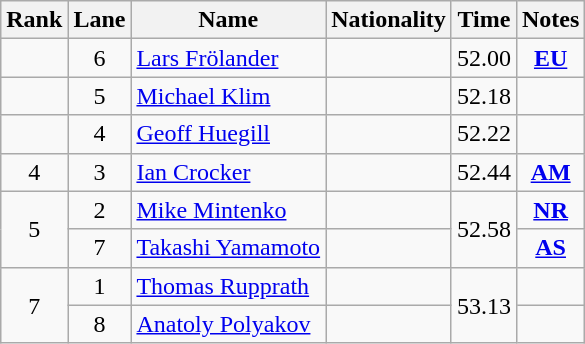<table class="wikitable sortable" style="text-align:center">
<tr>
<th>Rank</th>
<th>Lane</th>
<th>Name</th>
<th>Nationality</th>
<th>Time</th>
<th>Notes</th>
</tr>
<tr>
<td></td>
<td>6</td>
<td align=left><a href='#'>Lars Frölander</a></td>
<td align=left></td>
<td>52.00</td>
<td><strong><a href='#'>EU</a></strong></td>
</tr>
<tr>
<td></td>
<td>5</td>
<td align=left><a href='#'>Michael Klim</a></td>
<td align=left></td>
<td>52.18</td>
<td></td>
</tr>
<tr>
<td></td>
<td>4</td>
<td align=left><a href='#'>Geoff Huegill</a></td>
<td align=left></td>
<td>52.22</td>
<td></td>
</tr>
<tr>
<td>4</td>
<td>3</td>
<td align=left><a href='#'>Ian Crocker</a></td>
<td align=left></td>
<td>52.44</td>
<td><strong><a href='#'>AM</a></strong></td>
</tr>
<tr>
<td rowspan=2>5</td>
<td>2</td>
<td align=left><a href='#'>Mike Mintenko</a></td>
<td align=left></td>
<td rowspan=2>52.58</td>
<td><strong><a href='#'>NR</a></strong></td>
</tr>
<tr>
<td>7</td>
<td align=left><a href='#'>Takashi Yamamoto</a></td>
<td align=left></td>
<td><strong><a href='#'>AS</a></strong></td>
</tr>
<tr>
<td rowspan=2>7</td>
<td>1</td>
<td align=left><a href='#'>Thomas Rupprath</a></td>
<td align=left></td>
<td rowspan=2>53.13</td>
<td></td>
</tr>
<tr>
<td>8</td>
<td align=left><a href='#'>Anatoly Polyakov</a></td>
<td align=left></td>
<td></td>
</tr>
</table>
